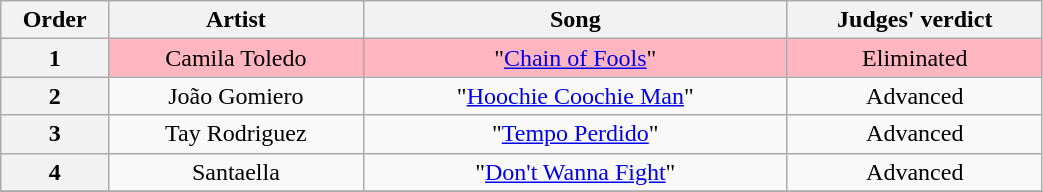<table class="wikitable" style="text-align:center; width:55%;">
<tr>
<th scope="col" width="05%">Order</th>
<th scope="col" width="15%">Artist</th>
<th scope="col" width="25%">Song</th>
<th scope="col" width="15%">Judges' verdict</th>
</tr>
<tr bgcolor=FFB6C1>
<th>1</th>
<td>Camila Toledo</td>
<td>"<a href='#'>Chain of Fools</a>"</td>
<td>Eliminated</td>
</tr>
<tr>
<th>2</th>
<td>João Gomiero</td>
<td>"<a href='#'>Hoochie Coochie Man</a>"</td>
<td>Advanced</td>
</tr>
<tr>
<th>3</th>
<td>Tay Rodriguez</td>
<td>"<a href='#'>Tempo Perdido</a>"</td>
<td>Advanced</td>
</tr>
<tr>
<th>4</th>
<td>Santaella</td>
<td>"<a href='#'>Don't Wanna Fight</a>"</td>
<td>Advanced</td>
</tr>
<tr>
</tr>
</table>
